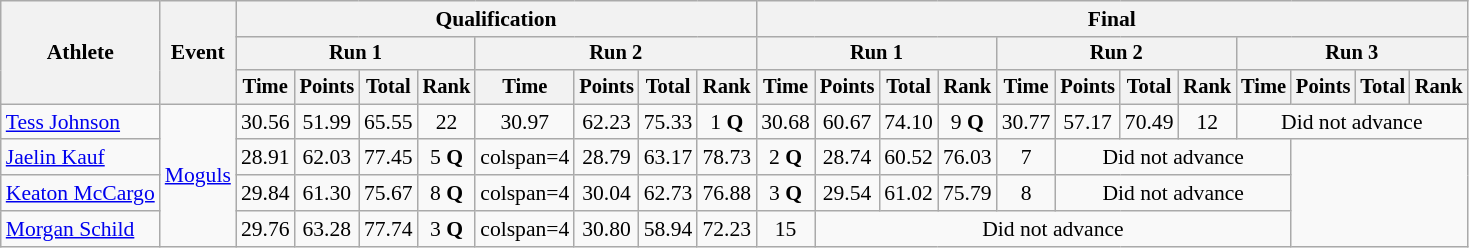<table class=wikitable style=font-size:90%;text-align:center>
<tr>
<th rowspan=3>Athlete</th>
<th rowspan=3>Event</th>
<th colspan=8>Qualification</th>
<th colspan=12>Final</th>
</tr>
<tr style=font-size:95%>
<th colspan=4>Run 1</th>
<th colspan=4>Run 2</th>
<th colspan=4>Run 1</th>
<th colspan=4>Run 2</th>
<th colspan=4>Run 3</th>
</tr>
<tr style=font-size:95%>
<th>Time</th>
<th>Points</th>
<th>Total</th>
<th>Rank</th>
<th>Time</th>
<th>Points</th>
<th>Total</th>
<th>Rank</th>
<th>Time</th>
<th>Points</th>
<th>Total</th>
<th>Rank</th>
<th>Time</th>
<th>Points</th>
<th>Total</th>
<th>Rank</th>
<th>Time</th>
<th>Points</th>
<th>Total</th>
<th>Rank</th>
</tr>
<tr>
<td align=left><a href='#'>Tess Johnson</a></td>
<td style="text-align:left;" rowspan="4"><a href='#'>Moguls</a></td>
<td>30.56</td>
<td>51.99</td>
<td>65.55</td>
<td>22</td>
<td>30.97</td>
<td>62.23</td>
<td>75.33</td>
<td>1 <strong>Q</strong></td>
<td>30.68</td>
<td>60.67</td>
<td>74.10</td>
<td>9 <strong>Q</strong></td>
<td>30.77</td>
<td>57.17</td>
<td>70.49</td>
<td>12</td>
<td colspan=4>Did not advance</td>
</tr>
<tr>
<td align=left><a href='#'>Jaelin Kauf</a></td>
<td>28.91</td>
<td>62.03</td>
<td>77.45</td>
<td>5 <strong>Q</strong></td>
<td>colspan=4 </td>
<td>28.79</td>
<td>63.17</td>
<td>78.73</td>
<td>2 <strong>Q</strong></td>
<td>28.74</td>
<td>60.52</td>
<td>76.03</td>
<td>7</td>
<td colspan=4>Did not advance</td>
</tr>
<tr>
<td align=left><a href='#'>Keaton McCargo</a></td>
<td>29.84</td>
<td>61.30</td>
<td>75.67</td>
<td>8 <strong>Q</strong></td>
<td>colspan=4 </td>
<td>30.04</td>
<td>62.73</td>
<td>76.88</td>
<td>3 <strong>Q</strong></td>
<td>29.54</td>
<td>61.02</td>
<td>75.79</td>
<td>8</td>
<td colspan=4>Did not advance</td>
</tr>
<tr>
<td align=left><a href='#'>Morgan Schild</a></td>
<td>29.76</td>
<td>63.28</td>
<td>77.74</td>
<td>3 <strong>Q</strong></td>
<td>colspan=4 </td>
<td>30.80</td>
<td>58.94</td>
<td>72.23</td>
<td>15</td>
<td colspan=8>Did not advance</td>
</tr>
</table>
